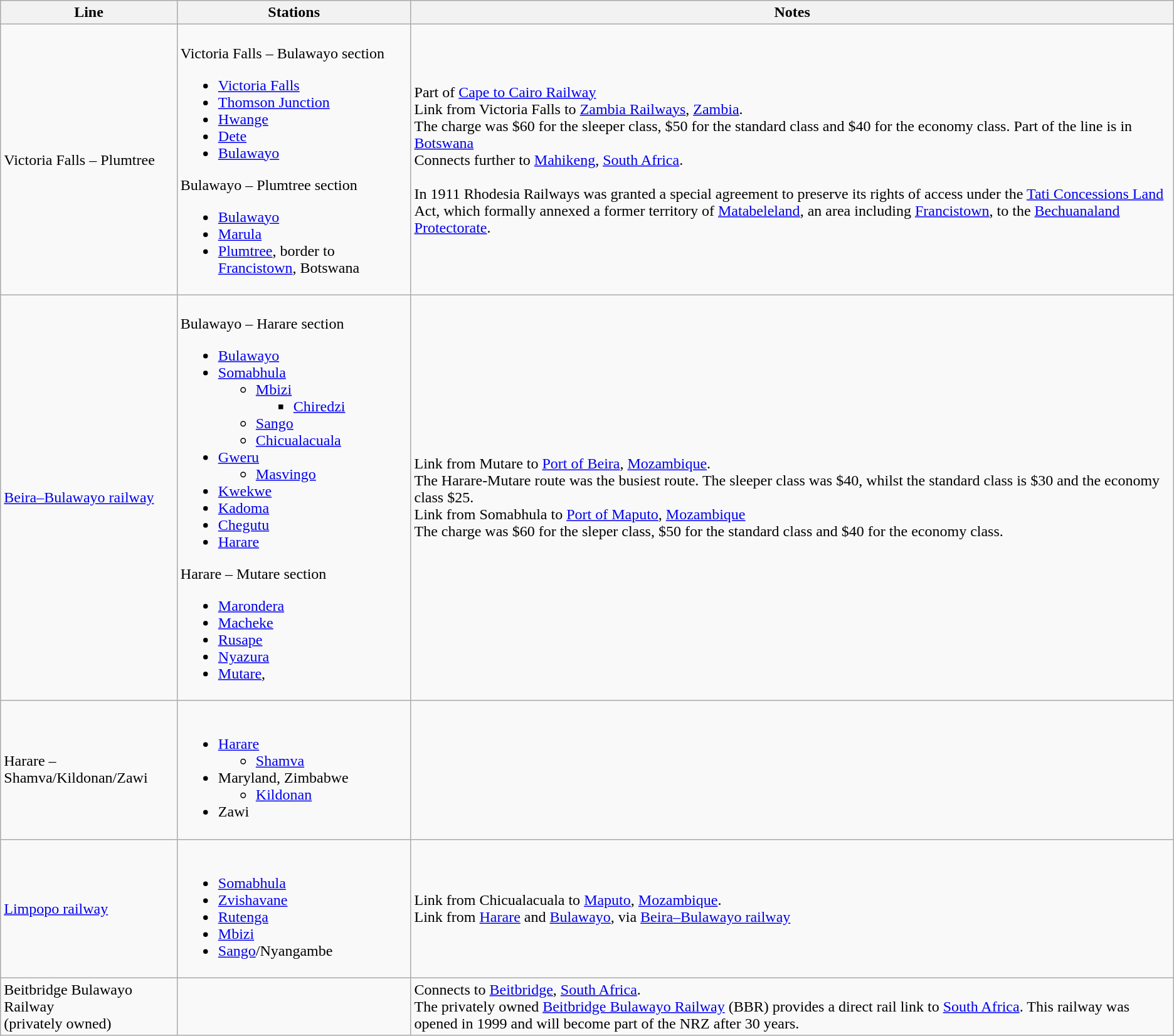<table class="wikitable">
<tr>
<th>Line</th>
<th>Stations</th>
<th>Notes</th>
</tr>
<tr>
<td>Victoria Falls – Plumtree</td>
<td><br>Victoria Falls – Bulawayo section<ul><li><a href='#'>Victoria Falls</a></li><li><a href='#'>Thomson Junction</a></li><li><a href='#'>Hwange</a></li><li><a href='#'>Dete</a></li><li><a href='#'>Bulawayo</a></li></ul>Bulawayo – Plumtree section<ul><li><a href='#'>Bulawayo</a></li><li><a href='#'>Marula</a></li><li><a href='#'>Plumtree</a>, border to <a href='#'>Francistown</a>, Botswana</li></ul></td>
<td>Part of <a href='#'>Cape to Cairo Railway</a><br>Link from Victoria Falls to <a href='#'>Zambia Railways</a>, <a href='#'>Zambia</a>.<br>The charge was $60 for the sleeper class, $50 for the standard class and $40 for the economy class. Part of the line is in <a href='#'>Botswana</a><br>Connects further to <a href='#'>Mahikeng</a>, <a href='#'>South Africa</a>.<br><br>In 1911 Rhodesia Railways was granted a special agreement to preserve its rights of access under the <a href='#'>Tati Concessions Land</a> Act, which formally annexed a former territory of <a href='#'>Matabeleland</a>, an area including <a href='#'>Francistown</a>, to the <a href='#'>Bechuanaland Protectorate</a>.</td>
</tr>
<tr>
<td><a href='#'>Beira–Bulawayo railway</a></td>
<td><br>Bulawayo – Harare section<ul><li><a href='#'>Bulawayo</a></li><li><a href='#'>Somabhula</a><ul><li><a href='#'>Mbizi</a><ul><li><a href='#'>Chiredzi</a></li></ul></li><li><a href='#'>Sango</a></li><li><a href='#'>Chicualacuala</a></li></ul></li><li><a href='#'>Gweru</a><ul><li><a href='#'>Masvingo</a></li></ul></li><li><a href='#'>Kwekwe</a></li><li><a href='#'>Kadoma</a></li><li><a href='#'>Chegutu</a></li><li><a href='#'>Harare</a></li></ul>Harare – Mutare section<ul><li><a href='#'>Marondera</a></li><li><a href='#'>Macheke</a></li><li><a href='#'>Rusape</a></li><li><a href='#'>Nyazura</a></li><li><a href='#'>Mutare</a>,</li></ul></td>
<td>Link from Mutare to <a href='#'>Port of Beira</a>, <a href='#'>Mozambique</a>.<br>The Harare-Mutare route was the busiest route. The sleeper class was $40, whilst the standard class is $30 and the economy class $25.<br>Link from Somabhula to <a href='#'>Port of Maputo</a>, <a href='#'>Mozambique</a><br>The charge was $60 for the sleper class, $50 for the standard class and $40 for the economy class.</td>
</tr>
<tr>
<td>Harare – Shamva/Kildonan/Zawi</td>
<td><br><ul><li><a href='#'>Harare</a><ul><li><a href='#'>Shamva</a></li></ul></li><li>Maryland, Zimbabwe<ul><li><a href='#'>Kildonan</a></li></ul></li><li>Zawi</li></ul></td>
<td></td>
</tr>
<tr>
<td><a href='#'>Limpopo railway</a></td>
<td><br><ul><li><a href='#'>Somabhula</a></li><li><a href='#'>Zvishavane</a></li><li><a href='#'>Rutenga</a></li><li><a href='#'>Mbizi</a></li><li><a href='#'>Sango</a>/Nyangambe</li></ul></td>
<td>Link from Chicualacuala to <a href='#'>Maputo</a>, <a href='#'>Mozambique</a>.<br>Link from <a href='#'>Harare</a> and <a href='#'>Bulawayo</a>, via <a href='#'>Beira–Bulawayo railway</a></td>
</tr>
<tr>
<td>Beitbridge Bulawayo Railway <br> (privately owned)</td>
<td></td>
<td>Connects to <a href='#'>Beitbridge</a>, <a href='#'>South Africa</a>.<br>The privately owned <a href='#'>Beitbridge Bulawayo Railway</a> (BBR) provides a direct rail link to <a href='#'>South Africa</a>. This railway was opened in 1999 and will become part of the NRZ after 30 years.</td>
</tr>
</table>
